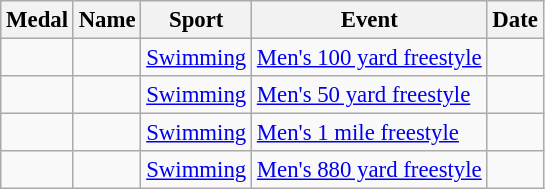<table class="wikitable sortable" style="font-size: 95%;">
<tr>
<th>Medal</th>
<th>Name</th>
<th>Sport</th>
<th>Event</th>
<th>Date</th>
</tr>
<tr>
<td></td>
<td></td>
<td><a href='#'>Swimming</a></td>
<td><a href='#'>Men's 100 yard freestyle</a></td>
<td></td>
</tr>
<tr>
<td></td>
<td></td>
<td><a href='#'>Swimming</a></td>
<td><a href='#'>Men's 50 yard freestyle</a></td>
<td></td>
</tr>
<tr>
<td></td>
<td></td>
<td><a href='#'>Swimming</a></td>
<td><a href='#'>Men's 1 mile freestyle</a></td>
<td></td>
</tr>
<tr>
<td></td>
<td></td>
<td><a href='#'>Swimming</a></td>
<td><a href='#'>Men's 880 yard freestyle</a></td>
<td></td>
</tr>
</table>
